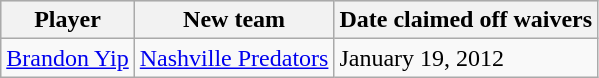<table class="wikitable">
<tr align="center" bgcolor="#dddddd">
<th>Player</th>
<th>New team</th>
<th>Date claimed off waivers</th>
</tr>
<tr>
<td><a href='#'>Brandon Yip</a></td>
<td><a href='#'>Nashville Predators</a></td>
<td>January 19, 2012</td>
</tr>
</table>
